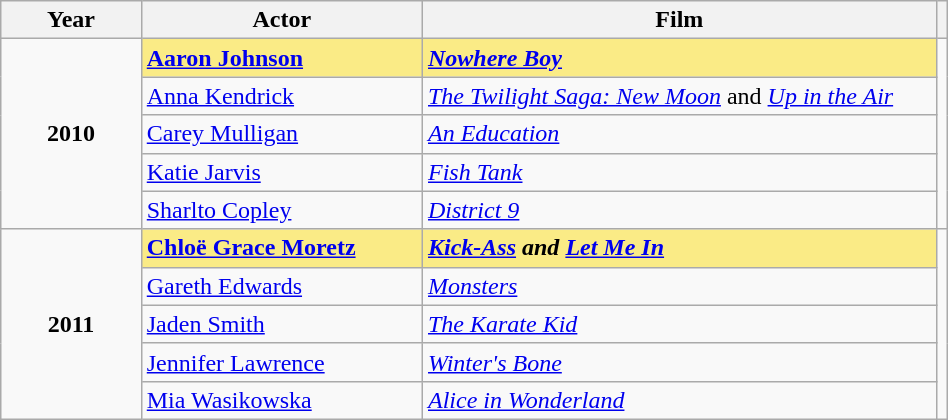<table class="wikitable" width="50%">
<tr>
<th width="15%">Year</th>
<th width="30%">Actor</th>
<th width="60%">Film</th>
<th width="2%"></th>
</tr>
<tr>
<td rowspan="5" style="text-align:center"><strong>2010<br> </strong></td>
<td style="background:#FAEB86"><strong><a href='#'>Aaron Johnson</a></strong></td>
<td style="background:#FAEB86"><strong><em><a href='#'>Nowhere Boy</a></em></strong></td>
<td rowspan="5" style="text-align:center"></td>
</tr>
<tr>
<td><a href='#'>Anna Kendrick</a></td>
<td><em><a href='#'>The Twilight Saga: New Moon</a></em> and <em><a href='#'>Up in the Air</a></em></td>
</tr>
<tr>
<td><a href='#'>Carey Mulligan</a></td>
<td><em><a href='#'>An Education</a></em></td>
</tr>
<tr>
<td><a href='#'>Katie Jarvis</a></td>
<td><em><a href='#'>Fish Tank</a></em></td>
</tr>
<tr>
<td><a href='#'>Sharlto Copley</a></td>
<td><em><a href='#'>District 9</a></em></td>
</tr>
<tr>
<td rowspan="5" style="text-align:center"><strong>2011<br> </strong></td>
<td style="background:#FAEB86"><strong><a href='#'>Chloë Grace Moretz</a></strong></td>
<td style="background:#FAEB86"><strong><em><a href='#'>Kick-Ass</a><em> and </em><a href='#'>Let Me In</a></em></strong></td>
<td rowspan="5" style="text-align:center"></td>
</tr>
<tr>
<td><a href='#'>Gareth Edwards</a></td>
<td><em><a href='#'>Monsters</a></em></td>
</tr>
<tr>
<td><a href='#'>Jaden Smith</a></td>
<td><em><a href='#'>The Karate Kid</a></em></td>
</tr>
<tr>
<td><a href='#'>Jennifer Lawrence</a></td>
<td><em><a href='#'>Winter's Bone</a></em></td>
</tr>
<tr>
<td><a href='#'>Mia Wasikowska</a></td>
<td><em><a href='#'>Alice in Wonderland</a></em></td>
</tr>
</table>
